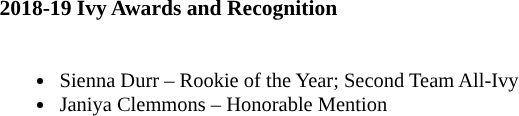<table class="toccolours" style="border-collapse:collapse; font-size:90%;">
<tr>
<td colspan="1"><strong>2018-19 Ivy Awards and Recognition</strong></td>
</tr>
<tr>
<td style="text-align: left; font-size: 95%;" valign="top"><br><ul><li>Sienna Durr – Rookie of the Year; Second Team All-Ivy</li><li>Janiya Clemmons – Honorable Mention</li></ul></td>
</tr>
</table>
